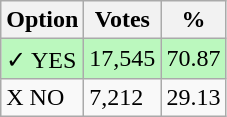<table class="wikitable">
<tr>
<th>Option</th>
<th>Votes</th>
<th>%</th>
</tr>
<tr>
<td style=background:#bbf8be>✓ YES</td>
<td style=background:#bbf8be>17,545</td>
<td style=background:#bbf8be>70.87</td>
</tr>
<tr>
<td>X NO</td>
<td>7,212</td>
<td>29.13</td>
</tr>
</table>
